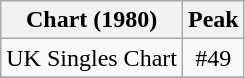<table class="wikitable">
<tr>
<th align="left">Chart (1980)</th>
<th align="left">Peak</th>
</tr>
<tr>
<td align="left">UK Singles Chart</td>
<td align="center">#49</td>
</tr>
<tr>
</tr>
</table>
